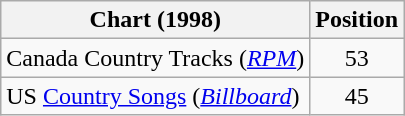<table class="wikitable sortable">
<tr>
<th scope="col">Chart (1998)</th>
<th scope="col">Position</th>
</tr>
<tr>
<td>Canada Country Tracks (<em><a href='#'>RPM</a></em>)</td>
<td align="center">53</td>
</tr>
<tr>
<td>US <a href='#'>Country Songs</a> (<em><a href='#'>Billboard</a></em>)</td>
<td align="center">45</td>
</tr>
</table>
